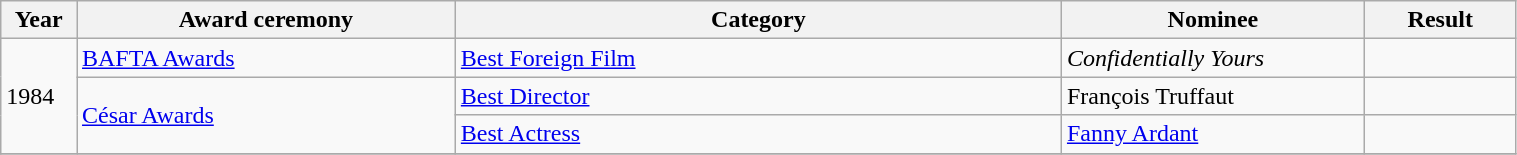<table class="wikitable" width="80%">
<tr>
<th width="5%">Year</th>
<th width="25%">Award ceremony</th>
<th width="40%">Category</th>
<th width="20%">Nominee</th>
<th width="10%">Result</th>
</tr>
<tr>
<td rowspan="3">1984</td>
<td><a href='#'>BAFTA Awards</a></td>
<td><a href='#'>Best Foreign Film</a></td>
<td><em>Confidentially Yours</em></td>
<td></td>
</tr>
<tr>
<td rowspan="2"><a href='#'>César Awards</a></td>
<td><a href='#'>Best Director</a></td>
<td>François Truffaut</td>
<td></td>
</tr>
<tr>
<td><a href='#'>Best Actress</a></td>
<td><a href='#'>Fanny Ardant</a></td>
<td></td>
</tr>
<tr>
</tr>
</table>
